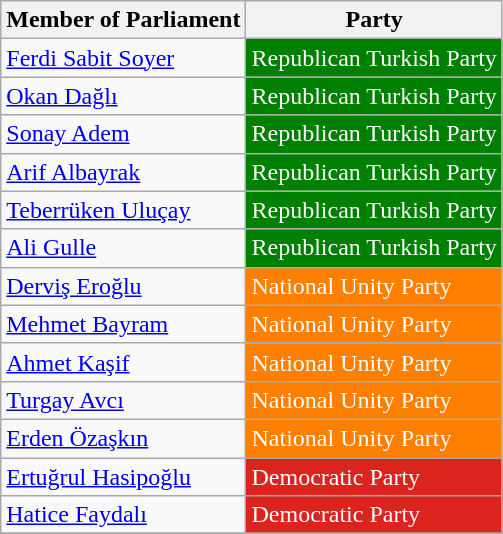<table class="wikitable">
<tr>
<th>Member of Parliament</th>
<th>Party</th>
</tr>
<tr>
<td><a href='#'>Ferdi Sabit Soyer</a></td>
<td style="background:#008000; color:white">Republican Turkish Party</td>
</tr>
<tr>
<td><a href='#'>Okan Dağlı</a></td>
<td style="background:#008000; color:white">Republican Turkish Party</td>
</tr>
<tr>
<td><a href='#'>Sonay Adem</a></td>
<td style="background:#008000; color:white">Republican Turkish Party</td>
</tr>
<tr>
<td><a href='#'>Arif Albayrak</a></td>
<td style="background:#008000; color:white">Republican Turkish Party</td>
</tr>
<tr>
<td><a href='#'>Teberrüken Uluçay</a></td>
<td style="background:#008000; color:white">Republican Turkish Party</td>
</tr>
<tr>
<td><a href='#'>Ali Gulle</a></td>
<td style="background:#008000; color:white">Republican Turkish Party</td>
</tr>
<tr>
<td><a href='#'>Derviş Eroğlu</a></td>
<td style="background:#FF7F00; color:white">National Unity Party</td>
</tr>
<tr>
<td><a href='#'>Mehmet Bayram</a></td>
<td style="background:#FF7F00; color:white">National Unity Party</td>
</tr>
<tr>
<td><a href='#'>Ahmet Kaşif</a></td>
<td style="background:#FF7F00; color:white">National Unity Party</td>
</tr>
<tr>
<td><a href='#'>Turgay Avcı</a></td>
<td style="background:#FF7F00; color:white">National Unity Party</td>
</tr>
<tr>
<td><a href='#'>Erden Özaşkın</a></td>
<td style="background:#FF7F00; color:white">National Unity Party</td>
</tr>
<tr>
<td><a href='#'>Ertuğrul Hasipoğlu</a></td>
<td style="background:#DC241f; color:white">Democratic Party</td>
</tr>
<tr>
<td><a href='#'>Hatice Faydalı</a></td>
<td style="background:#DC241f; color:white">Democratic Party</td>
</tr>
<tr>
</tr>
</table>
